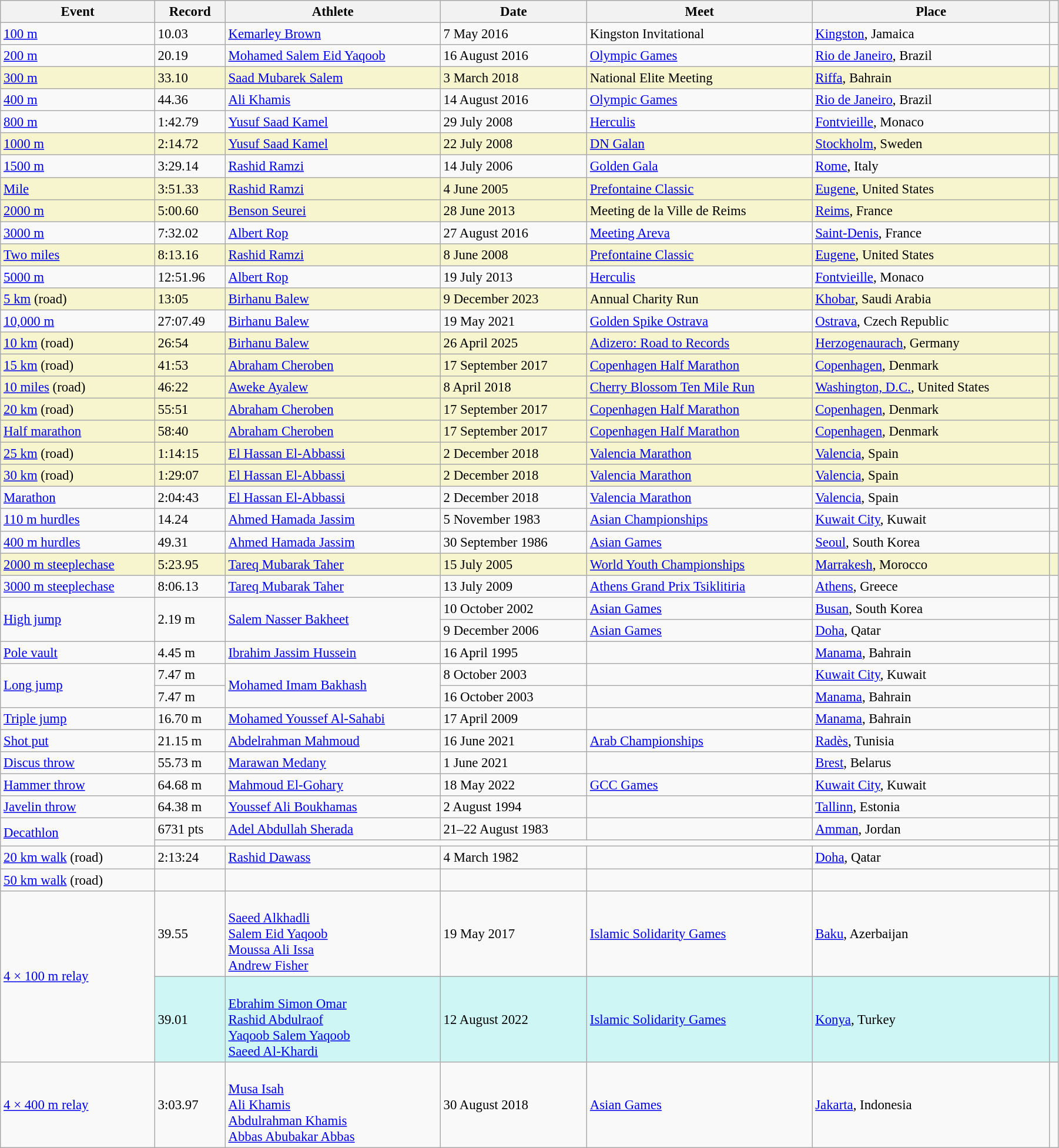<table class="wikitable" style="font-size:95%; width: 95%;">
<tr>
<th>Event</th>
<th>Record</th>
<th>Athlete</th>
<th>Date</th>
<th>Meet</th>
<th>Place</th>
<th></th>
</tr>
<tr>
<td><a href='#'>100 m</a></td>
<td>10.03 </td>
<td><a href='#'>Kemarley Brown</a></td>
<td>7 May 2016</td>
<td>Kingston Invitational</td>
<td><a href='#'>Kingston</a>, Jamaica</td>
<td></td>
</tr>
<tr>
<td><a href='#'>200 m</a></td>
<td>20.19 </td>
<td><a href='#'>Mohamed Salem Eid Yaqoob</a></td>
<td>16 August 2016</td>
<td><a href='#'>Olympic Games</a></td>
<td><a href='#'>Rio de Janeiro</a>, Brazil</td>
<td></td>
</tr>
<tr style="background:#f6F5CE;">
<td><a href='#'>300 m</a></td>
<td>33.10</td>
<td><a href='#'>Saad Mubarek Salem</a></td>
<td>3 March 2018</td>
<td>National Elite Meeting</td>
<td><a href='#'>Riffa</a>, Bahrain</td>
<td></td>
</tr>
<tr>
<td><a href='#'>400 m</a></td>
<td>44.36</td>
<td><a href='#'>Ali Khamis</a></td>
<td>14 August 2016</td>
<td><a href='#'>Olympic Games</a></td>
<td><a href='#'>Rio de Janeiro</a>, Brazil</td>
<td></td>
</tr>
<tr>
<td><a href='#'>800 m</a></td>
<td>1:42.79</td>
<td><a href='#'>Yusuf Saad Kamel</a></td>
<td>29 July 2008</td>
<td><a href='#'>Herculis</a></td>
<td><a href='#'>Fontvieille</a>, Monaco</td>
<td></td>
</tr>
<tr style="background:#f6F5CE;">
<td><a href='#'>1000 m</a></td>
<td>2:14.72</td>
<td><a href='#'>Yusuf Saad Kamel</a></td>
<td>22 July 2008</td>
<td><a href='#'>DN Galan</a></td>
<td><a href='#'>Stockholm</a>, Sweden</td>
<td></td>
</tr>
<tr>
<td><a href='#'>1500 m</a></td>
<td>3:29.14</td>
<td><a href='#'>Rashid Ramzi</a></td>
<td>14 July 2006</td>
<td><a href='#'>Golden Gala</a></td>
<td><a href='#'>Rome</a>, Italy</td>
<td></td>
</tr>
<tr style="background:#f6F5CE;">
<td><a href='#'>Mile</a></td>
<td>3:51.33</td>
<td><a href='#'>Rashid Ramzi</a></td>
<td>4 June 2005</td>
<td><a href='#'>Prefontaine Classic</a></td>
<td><a href='#'>Eugene</a>, United States</td>
<td></td>
</tr>
<tr style="background:#f6F5CE;">
<td><a href='#'>2000 m</a></td>
<td>5:00.60</td>
<td><a href='#'>Benson Seurei</a></td>
<td>28 June 2013</td>
<td>Meeting de la Ville de Reims</td>
<td><a href='#'>Reims</a>, France</td>
<td></td>
</tr>
<tr>
<td><a href='#'>3000 m</a></td>
<td>7:32.02</td>
<td><a href='#'>Albert Rop</a></td>
<td>27 August 2016</td>
<td><a href='#'>Meeting Areva</a></td>
<td><a href='#'>Saint-Denis</a>, France</td>
<td></td>
</tr>
<tr style="background:#f6F5CE;">
<td><a href='#'>Two miles</a></td>
<td>8:13.16</td>
<td><a href='#'>Rashid Ramzi</a></td>
<td>8 June 2008</td>
<td><a href='#'>Prefontaine Classic</a></td>
<td><a href='#'>Eugene</a>, United States</td>
<td></td>
</tr>
<tr>
<td><a href='#'>5000 m</a></td>
<td>12:51.96</td>
<td><a href='#'>Albert Rop</a></td>
<td>19 July 2013</td>
<td><a href='#'>Herculis</a></td>
<td><a href='#'>Fontvieille</a>, Monaco</td>
<td></td>
</tr>
<tr style="background:#f6F5CE;">
<td><a href='#'>5 km</a> (road)</td>
<td>13:05</td>
<td><a href='#'>Birhanu Balew</a></td>
<td>9 December 2023</td>
<td>Annual Charity Run</td>
<td><a href='#'>Khobar</a>, Saudi Arabia</td>
<td></td>
</tr>
<tr>
<td><a href='#'>10,000 m</a></td>
<td>27:07.49</td>
<td><a href='#'>Birhanu Balew</a></td>
<td>19 May 2021</td>
<td><a href='#'>Golden Spike Ostrava</a></td>
<td><a href='#'>Ostrava</a>, Czech Republic</td>
<td></td>
</tr>
<tr style="background:#f6F5CE;">
<td><a href='#'>10 km</a> (road)</td>
<td>26:54</td>
<td><a href='#'>Birhanu Balew</a></td>
<td>26 April 2025</td>
<td><a href='#'>Adizero: Road to Records</a></td>
<td><a href='#'>Herzogenaurach</a>, Germany</td>
<td></td>
</tr>
<tr style="background:#f6F5CE;">
<td><a href='#'>15 km</a> (road)</td>
<td>41:53</td>
<td><a href='#'>Abraham Cheroben</a></td>
<td>17 September 2017</td>
<td><a href='#'>Copenhagen Half Marathon</a></td>
<td><a href='#'>Copenhagen</a>, Denmark</td>
<td></td>
</tr>
<tr style="background:#f6F5CE;">
<td><a href='#'>10 miles</a> (road)</td>
<td>46:22</td>
<td><a href='#'>Aweke Ayalew</a></td>
<td>8 April 2018</td>
<td><a href='#'>Cherry Blossom Ten Mile Run</a></td>
<td><a href='#'>Washington, D.C.</a>, United States</td>
<td></td>
</tr>
<tr style="background:#f6F5CE;">
<td><a href='#'>20 km</a> (road)</td>
<td>55:51</td>
<td><a href='#'>Abraham Cheroben</a></td>
<td>17 September 2017</td>
<td><a href='#'>Copenhagen Half Marathon</a></td>
<td><a href='#'>Copenhagen</a>, Denmark</td>
<td></td>
</tr>
<tr style="background:#f6F5CE;">
<td><a href='#'>Half marathon</a></td>
<td>58:40</td>
<td><a href='#'>Abraham Cheroben</a></td>
<td>17 September 2017</td>
<td><a href='#'>Copenhagen Half Marathon</a></td>
<td><a href='#'>Copenhagen</a>, Denmark</td>
<td></td>
</tr>
<tr style="background:#f6F5CE;">
<td><a href='#'>25 km</a> (road)</td>
<td>1:14:15</td>
<td><a href='#'>El Hassan El-Abbassi</a></td>
<td>2 December 2018</td>
<td><a href='#'>Valencia Marathon</a></td>
<td><a href='#'>Valencia</a>, Spain</td>
<td></td>
</tr>
<tr style="background:#f6F5CE;">
<td><a href='#'>30 km</a> (road)</td>
<td>1:29:07</td>
<td><a href='#'>El Hassan El-Abbassi</a></td>
<td>2 December 2018</td>
<td><a href='#'>Valencia Marathon</a></td>
<td><a href='#'>Valencia</a>, Spain</td>
<td></td>
</tr>
<tr>
<td><a href='#'>Marathon</a></td>
<td>2:04:43</td>
<td><a href='#'>El Hassan El-Abbassi</a></td>
<td>2 December 2018</td>
<td><a href='#'>Valencia Marathon</a></td>
<td><a href='#'>Valencia</a>, Spain</td>
<td></td>
</tr>
<tr>
<td><a href='#'>110 m hurdles</a></td>
<td>14.24 </td>
<td><a href='#'>Ahmed Hamada Jassim</a></td>
<td>5 November 1983</td>
<td><a href='#'>Asian Championships</a></td>
<td><a href='#'>Kuwait City</a>, Kuwait</td>
<td></td>
</tr>
<tr>
<td><a href='#'>400 m hurdles</a></td>
<td>49.31</td>
<td><a href='#'>Ahmed Hamada Jassim</a></td>
<td>30 September 1986</td>
<td><a href='#'>Asian Games</a></td>
<td><a href='#'>Seoul</a>, South Korea</td>
<td></td>
</tr>
<tr style="background:#f6F5CE;">
<td><a href='#'>2000 m steeplechase</a></td>
<td>5:23.95</td>
<td><a href='#'>Tareq Mubarak Taher</a></td>
<td>15 July 2005</td>
<td><a href='#'>World Youth Championships</a></td>
<td><a href='#'>Marrakesh</a>, Morocco</td>
<td></td>
</tr>
<tr>
<td><a href='#'>3000 m steeplechase</a></td>
<td>8:06.13</td>
<td><a href='#'>Tareq Mubarak Taher</a></td>
<td>13 July 2009</td>
<td><a href='#'>Athens Grand Prix Tsiklitiria</a></td>
<td><a href='#'>Athens</a>, Greece</td>
<td></td>
</tr>
<tr>
<td rowspan=2><a href='#'>High jump</a></td>
<td rowspan=2>2.19 m</td>
<td rowspan=2><a href='#'>Salem Nasser Bakheet</a></td>
<td>10 October 2002</td>
<td><a href='#'>Asian Games</a></td>
<td><a href='#'>Busan</a>, South Korea</td>
<td></td>
</tr>
<tr>
<td>9 December 2006</td>
<td><a href='#'>Asian Games</a></td>
<td><a href='#'>Doha</a>, Qatar</td>
<td></td>
</tr>
<tr>
<td><a href='#'>Pole vault</a></td>
<td>4.45 m</td>
<td><a href='#'>Ibrahim Jassim Hussein</a></td>
<td>16 April 1995</td>
<td></td>
<td><a href='#'>Manama</a>, Bahrain</td>
<td></td>
</tr>
<tr>
<td rowspan=2><a href='#'>Long jump</a></td>
<td>7.47 m </td>
<td rowspan=2><a href='#'>Mohamed Imam Bakhash</a></td>
<td>8 October 2003</td>
<td></td>
<td><a href='#'>Kuwait City</a>, Kuwait</td>
<td></td>
</tr>
<tr>
<td>7.47 m </td>
<td>16 October 2003</td>
<td></td>
<td><a href='#'>Manama</a>, Bahrain</td>
<td></td>
</tr>
<tr>
<td><a href='#'>Triple jump</a></td>
<td>16.70 m </td>
<td><a href='#'>Mohamed Youssef Al-Sahabi</a></td>
<td>17 April 2009</td>
<td></td>
<td><a href='#'>Manama</a>, Bahrain</td>
<td></td>
</tr>
<tr>
<td><a href='#'>Shot put</a></td>
<td>21.15 m</td>
<td><a href='#'>Abdelrahman Mahmoud</a></td>
<td>16 June 2021</td>
<td><a href='#'>Arab Championships</a></td>
<td><a href='#'>Radès</a>, Tunisia</td>
<td></td>
</tr>
<tr>
<td><a href='#'>Discus throw</a></td>
<td>55.73 m</td>
<td><a href='#'>Marawan Medany</a></td>
<td>1 June 2021</td>
<td></td>
<td><a href='#'>Brest</a>, Belarus</td>
<td></td>
</tr>
<tr>
<td><a href='#'>Hammer throw</a></td>
<td>64.68 m</td>
<td><a href='#'>Mahmoud El-Gohary</a></td>
<td>18 May 2022</td>
<td><a href='#'>GCC Games</a></td>
<td><a href='#'>Kuwait City</a>, Kuwait</td>
<td></td>
</tr>
<tr>
<td><a href='#'>Javelin throw</a></td>
<td>64.38 m</td>
<td><a href='#'>Youssef Ali Boukhamas</a></td>
<td>2 August 1994</td>
<td></td>
<td><a href='#'>Tallinn</a>, Estonia</td>
<td></td>
</tr>
<tr>
<td rowspan=2><a href='#'>Decathlon</a></td>
<td>6731 pts </td>
<td><a href='#'>Adel Abdullah Sherada</a></td>
<td>21–22 August 1983</td>
<td></td>
<td><a href='#'>Amman</a>, Jordan</td>
<td></td>
</tr>
<tr>
<td colspan=5></td>
<td></td>
</tr>
<tr>
<td><a href='#'>20 km walk</a> (road)</td>
<td>2:13:24</td>
<td><a href='#'>Rashid Dawass</a></td>
<td>4 March 1982</td>
<td></td>
<td><a href='#'>Doha</a>, Qatar</td>
<td></td>
</tr>
<tr>
<td><a href='#'>50 km walk</a> (road)</td>
<td></td>
<td></td>
<td></td>
<td></td>
<td></td>
<td></td>
</tr>
<tr>
<td rowspan=2><a href='#'>4 × 100 m relay</a></td>
<td>39.55</td>
<td><br><a href='#'>Saeed Alkhadli</a><br><a href='#'>Salem Eid Yaqoob</a><br><a href='#'>Moussa Ali Issa</a><br><a href='#'>Andrew Fisher</a></td>
<td>19 May 2017</td>
<td><a href='#'>Islamic Solidarity Games</a></td>
<td><a href='#'>Baku</a>, Azerbaijan</td>
<td></td>
</tr>
<tr bgcolor="#CEF6F5">
<td>39.01</td>
<td><br><a href='#'>Ebrahim Simon Omar</a><br><a href='#'>Rashid Abdulraof</a><br><a href='#'>Yaqoob Salem Yaqoob</a><br><a href='#'>Saeed Al-Khardi</a></td>
<td>12 August 2022</td>
<td><a href='#'>Islamic Solidarity Games</a></td>
<td><a href='#'>Konya</a>, Turkey</td>
<td></td>
</tr>
<tr>
<td><a href='#'>4 × 400 m relay</a></td>
<td>3:03.97</td>
<td><br><a href='#'>Musa Isah</a><br><a href='#'>Ali Khamis</a><br><a href='#'>Abdulrahman Khamis</a><br><a href='#'>Abbas Abubakar Abbas</a></td>
<td>30 August 2018</td>
<td><a href='#'>Asian Games</a></td>
<td><a href='#'>Jakarta</a>, Indonesia</td>
<td></td>
</tr>
</table>
